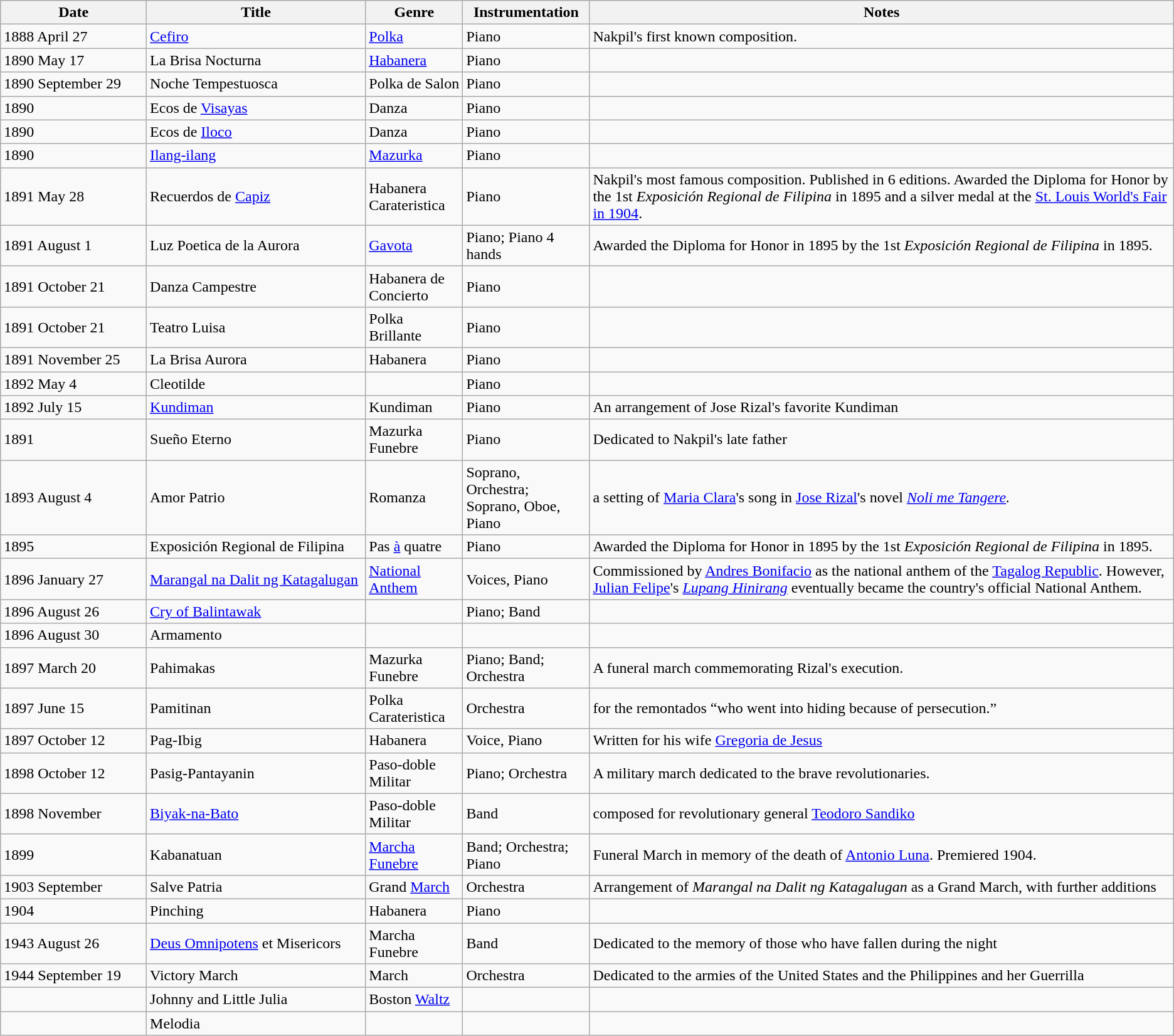<table class="wikitable sortable">
<tr>
<th width= 10%>Date</th>
<th width= 15%>Title</th>
<th width=    5%>Genre</th>
<th width=    5%>Instrumentation</th>
<th width= 40%>Notes</th>
</tr>
<tr>
<td>1888 April 27</td>
<td><a href='#'>Cefiro</a></td>
<td><a href='#'>Polka</a></td>
<td>Piano</td>
<td>Nakpil's first known composition.</td>
</tr>
<tr>
<td>1890 May 17</td>
<td>La Brisa Nocturna</td>
<td><a href='#'>Habanera</a></td>
<td>Piano</td>
<td></td>
</tr>
<tr>
<td>1890 September 29</td>
<td>Noche Tempestuosca</td>
<td>Polka de Salon</td>
<td>Piano</td>
<td></td>
</tr>
<tr>
<td>1890</td>
<td>Ecos de <a href='#'>Visayas</a></td>
<td>Danza</td>
<td>Piano</td>
<td></td>
</tr>
<tr>
<td>1890</td>
<td>Ecos de <a href='#'>Iloco</a></td>
<td>Danza</td>
<td>Piano</td>
<td></td>
</tr>
<tr>
<td>1890</td>
<td><a href='#'>Ilang-ilang</a></td>
<td><a href='#'>Mazurka</a></td>
<td>Piano</td>
<td></td>
</tr>
<tr>
<td>1891 May 28</td>
<td>Recuerdos de <a href='#'>Capiz</a></td>
<td>Habanera Carateristica</td>
<td>Piano</td>
<td>Nakpil's most famous composition. Published in 6 editions. Awarded the Diploma for Honor by the 1st <em>Exposición Regional de Filipina</em> in 1895 and a silver medal at the <a href='#'>St. Louis World's Fair in 1904</a>.</td>
</tr>
<tr>
<td>1891 August 1</td>
<td>Luz Poetica de la Aurora</td>
<td><a href='#'>Gavota</a></td>
<td>Piano; Piano 4 hands</td>
<td>Awarded the Diploma for Honor in 1895 by the 1st <em>Exposición Regional de Filipina</em> in 1895.</td>
</tr>
<tr>
<td>1891 October 21</td>
<td>Danza Campestre</td>
<td>Habanera de Concierto</td>
<td>Piano</td>
<td></td>
</tr>
<tr>
<td>1891 October 21</td>
<td>Teatro Luisa</td>
<td>Polka Brillante</td>
<td>Piano</td>
<td></td>
</tr>
<tr>
<td>1891 November 25</td>
<td>La Brisa Aurora</td>
<td>Habanera</td>
<td>Piano</td>
<td></td>
</tr>
<tr>
<td>1892 May 4</td>
<td>Cleotilde</td>
<td></td>
<td>Piano</td>
<td></td>
</tr>
<tr>
<td>1892 July 15</td>
<td><a href='#'>Kundiman</a></td>
<td>Kundiman</td>
<td>Piano</td>
<td>An arrangement of Jose Rizal's favorite Kundiman</td>
</tr>
<tr>
<td>1891</td>
<td>Sueño Eterno</td>
<td>Mazurka Funebre</td>
<td>Piano</td>
<td>Dedicated to Nakpil's late father</td>
</tr>
<tr>
<td>1893 August 4</td>
<td>Amor Patrio</td>
<td>Romanza</td>
<td>Soprano, Orchestra; Soprano, Oboe, Piano</td>
<td>a setting of <a href='#'>Maria Clara</a>'s song in <a href='#'>Jose Rizal</a>'s novel <em><a href='#'>Noli me Tangere</a>.</em></td>
</tr>
<tr>
<td>1895</td>
<td>Exposición Regional de Filipina</td>
<td>Pas <a href='#'>à</a> quatre</td>
<td>Piano</td>
<td>Awarded the Diploma for Honor in 1895 by the 1st <em>Exposición Regional de Filipina</em> in 1895.</td>
</tr>
<tr>
<td>1896 January 27</td>
<td><a href='#'>Marangal na Dalit ng Katagalugan</a></td>
<td><a href='#'>National Anthem</a></td>
<td>Voices, Piano</td>
<td>Commissioned by <a href='#'>Andres Bonifacio</a> as the national anthem of the <a href='#'>Tagalog Republic</a>. However, <a href='#'>Julian Felipe</a>'s <em><a href='#'>Lupang Hinirang</a></em> eventually became the country's official National Anthem.</td>
</tr>
<tr>
<td>1896 August 26</td>
<td><a href='#'>Cry of Balintawak</a></td>
<td></td>
<td>Piano; Band</td>
<td></td>
</tr>
<tr>
<td>1896 August 30</td>
<td>Armamento</td>
<td></td>
<td></td>
<td></td>
</tr>
<tr>
<td>1897 March 20</td>
<td>Pahimakas</td>
<td>Mazurka Funebre</td>
<td>Piano; Band; Orchestra</td>
<td>A funeral march commemorating Rizal's execution.</td>
</tr>
<tr>
<td>1897 June 15</td>
<td>Pamitinan</td>
<td>Polka Carateristica</td>
<td>Orchestra</td>
<td>for the remontados “who went into hiding because of persecution.”</td>
</tr>
<tr>
<td>1897 October 12</td>
<td>Pag-Ibig</td>
<td>Habanera</td>
<td>Voice, Piano</td>
<td>Written for his wife <a href='#'>Gregoria de Jesus</a></td>
</tr>
<tr>
<td>1898 October 12</td>
<td>Pasig-Pantayanin</td>
<td>Paso-doble Militar</td>
<td>Piano; Orchestra</td>
<td>A military march dedicated to the brave revolutionaries.</td>
</tr>
<tr>
<td>1898 November</td>
<td><a href='#'>Biyak-na-Bato</a></td>
<td>Paso-doble Militar</td>
<td>Band</td>
<td>composed for revolutionary general <a href='#'>Teodoro Sandiko</a></td>
</tr>
<tr>
<td>1899</td>
<td>Kabanatuan</td>
<td><a href='#'>Marcha Funebre</a></td>
<td>Band; Orchestra; Piano</td>
<td>Funeral March in memory of the death of <a href='#'>Antonio Luna</a>. Premiered 1904.</td>
</tr>
<tr>
<td>1903 September</td>
<td>Salve Patria</td>
<td>Grand <a href='#'>March</a></td>
<td>Orchestra</td>
<td>Arrangement of <em>Marangal na Dalit ng Katagalugan</em> as a Grand March, with further additions</td>
</tr>
<tr>
<td>1904</td>
<td>Pinching</td>
<td>Habanera</td>
<td>Piano</td>
<td></td>
</tr>
<tr>
<td>1943 August 26</td>
<td><a href='#'>Deus Omnipotens</a> et Misericors</td>
<td>Marcha Funebre</td>
<td>Band</td>
<td>Dedicated to the memory of those who have fallen during the night</td>
</tr>
<tr>
<td>1944 September 19</td>
<td>Victory March</td>
<td>March</td>
<td>Orchestra</td>
<td>Dedicated to the armies of the United States and the Philippines and her Guerrilla</td>
</tr>
<tr>
<td></td>
<td>Johnny and Little Julia</td>
<td>Boston <a href='#'>Waltz</a></td>
<td></td>
<td></td>
</tr>
<tr>
<td></td>
<td>Melodia</td>
<td></td>
<td></td>
<td></td>
</tr>
</table>
